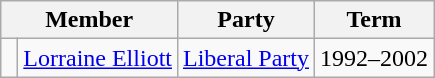<table class="wikitable">
<tr>
<th colspan="2">Member</th>
<th>Party</th>
<th>Term</th>
</tr>
<tr>
<td> </td>
<td><a href='#'>Lorraine Elliott</a></td>
<td><a href='#'>Liberal Party</a></td>
<td>1992–2002</td>
</tr>
</table>
